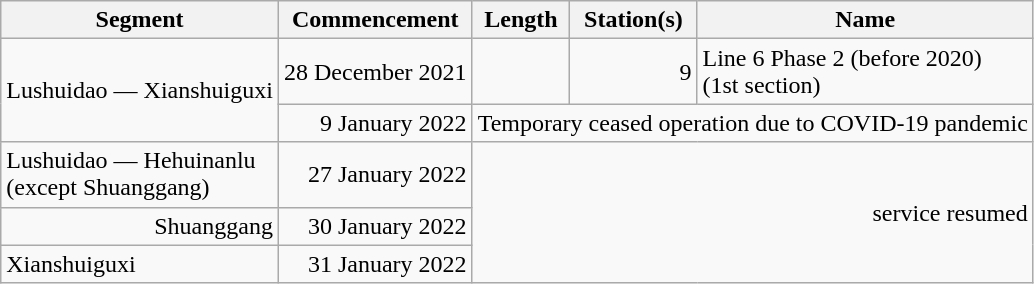<table class="wikitable" style="border-collapse: collapse; text-align: right;">
<tr>
<th>Segment</th>
<th>Commencement</th>
<th>Length</th>
<th>Station(s)</th>
<th>Name</th>
</tr>
<tr>
<td rowspan="2" style="text-align: left;">Lushuidao — Xianshuiguxi</td>
<td>28 December 2021</td>
<td></td>
<td>9</td>
<td style="text-align: left;">Line 6 Phase 2 (before 2020)<br>(1st section)</td>
</tr>
<tr>
<td>9 January 2022</td>
<td colspan="3">Temporary ceased operation due to COVID-19 pandemic</td>
</tr>
<tr>
<td style="text-align: left;">Lushuidao — Hehuinanlu<br>(except Shuanggang)</td>
<td>27 January 2022</td>
<td colspan="3" rowspan="3">service resumed</td>
</tr>
<tr>
<td>Shuanggang</td>
<td>30 January 2022</td>
</tr>
<tr>
<td style="text-align: left;">Xianshuiguxi</td>
<td>31 January 2022</td>
</tr>
</table>
